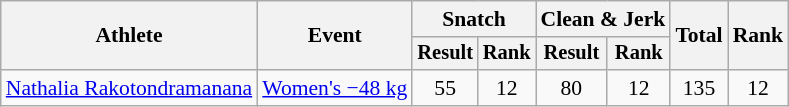<table class="wikitable" style="font-size:90%">
<tr>
<th rowspan=2>Athlete</th>
<th rowspan=2>Event</th>
<th colspan="2">Snatch</th>
<th colspan="2">Clean & Jerk</th>
<th rowspan="2">Total</th>
<th rowspan="2">Rank</th>
</tr>
<tr style="font-size:95%">
<th>Result</th>
<th>Rank</th>
<th>Result</th>
<th>Rank</th>
</tr>
<tr align=center>
<td align=left><a href='#'>Nathalia Rakotondramanana</a></td>
<td align=left><a href='#'>Women's −48 kg</a></td>
<td>55</td>
<td>12</td>
<td>80</td>
<td>12</td>
<td>135</td>
<td>12</td>
</tr>
</table>
